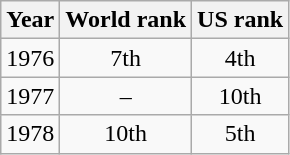<table class=wikitable>
<tr>
<th>Year</th>
<th>World rank</th>
<th>US rank</th>
</tr>
<tr>
<td>1976</td>
<td align="center">7th</td>
<td align="center">4th</td>
</tr>
<tr>
<td>1977</td>
<td align="center">–</td>
<td align="center">10th</td>
</tr>
<tr>
<td>1978</td>
<td align="center">10th</td>
<td align="center">5th</td>
</tr>
</table>
